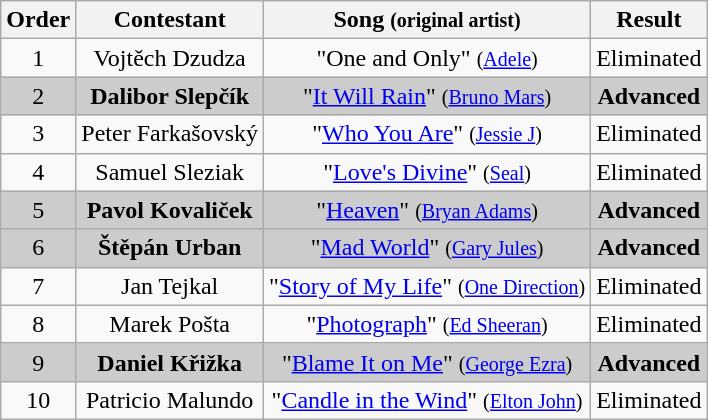<table class="wikitable plainrowheaders" style="text-align:center;">
<tr>
<th scope="col">Order</th>
<th scope="col">Contestant</th>
<th scope="col">Song <small>(original artist)</small></th>
<th scope="col">Result</th>
</tr>
<tr>
<td>1</td>
<td>Vojtěch Dzudza</td>
<td>"One and Only" <small>(<a href='#'>Adele</a>)</small></td>
<td>Eliminated</td>
</tr>
<tr style="background:#ccc;">
<td>2</td>
<td><strong>Dalibor Slepčík</strong></td>
<td>"<a href='#'>It Will Rain</a>" <small>(<a href='#'>Bruno Mars</a>)</small></td>
<td><strong>Advanced</strong></td>
</tr>
<tr>
<td>3</td>
<td>Peter Farkašovský</td>
<td>"<a href='#'>Who You Are</a>" <small>(<a href='#'>Jessie J</a>)</small></td>
<td>Eliminated</td>
</tr>
<tr>
<td>4</td>
<td>Samuel Sleziak</td>
<td>"<a href='#'>Love's Divine</a>" <small>(<a href='#'>Seal</a>)</small></td>
<td>Eliminated</td>
</tr>
<tr style="background:#ccc;">
<td>5</td>
<td><strong>Pavol Kovaliček</strong></td>
<td>"<a href='#'>Heaven</a>" <small>(<a href='#'>Bryan Adams</a>)</small></td>
<td><strong>Advanced</strong></td>
</tr>
<tr style="background:#ccc;">
<td>6</td>
<td><strong>Štěpán Urban</strong></td>
<td>"<a href='#'>Mad World</a>" <small>(<a href='#'>Gary Jules</a>)</small></td>
<td><strong>Advanced</strong></td>
</tr>
<tr>
<td>7</td>
<td>Jan Tejkal</td>
<td>"<a href='#'>Story of My Life</a>" <small>(<a href='#'>One Direction</a>)</small></td>
<td>Eliminated</td>
</tr>
<tr>
<td>8</td>
<td>Marek Pošta</td>
<td>"<a href='#'>Photograph</a>" <small>(<a href='#'>Ed Sheeran</a>)</small></td>
<td>Eliminated</td>
</tr>
<tr style="background:#ccc;">
<td>9</td>
<td><strong>Daniel Křižka</strong></td>
<td>"<a href='#'>Blame It on Me</a>" <small>(<a href='#'>George Ezra</a>)</small></td>
<td><strong>Advanced</strong></td>
</tr>
<tr>
<td>10</td>
<td>Patricio Malundo</td>
<td>"<a href='#'>Candle in the Wind</a>" <small>(<a href='#'>Elton John</a>)</small></td>
<td>Eliminated</td>
</tr>
</table>
